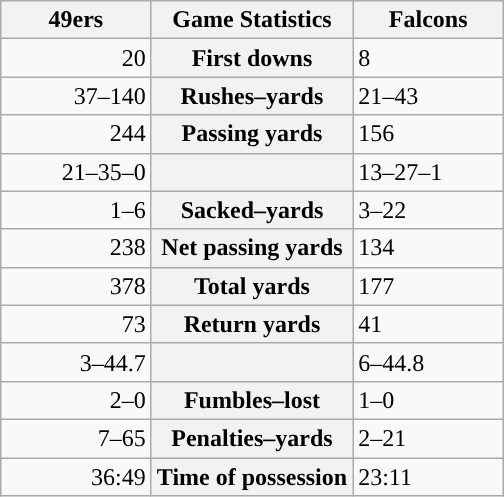<table class="wikitable" style="margin: 1em auto 1em auto">
<tr>
<th style="width:30%;">49ers</th>
<th style="width:40%;">Game Statistics</th>
<th style="width:30%;">Falcons</th>
</tr>
<tr>
<td style="text-align:right;">20</td>
<th>First downs</th>
<td>8</td>
</tr>
<tr>
<td style="text-align:right;">37–140</td>
<th>Rushes–yards</th>
<td>21–43</td>
</tr>
<tr>
<td style="text-align:right;">244</td>
<th>Passing yards</th>
<td>156</td>
</tr>
<tr>
<td style="text-align:right;">21–35–0</td>
<th></th>
<td>13–27–1</td>
</tr>
<tr>
<td style="text-align:right;">1–6</td>
<th>Sacked–yards</th>
<td>3–22</td>
</tr>
<tr>
<td style="text-align:right;">238</td>
<th>Net passing yards</th>
<td>134</td>
</tr>
<tr>
<td style="text-align:right;">378</td>
<th>Total yards</th>
<td>177</td>
</tr>
<tr>
<td style="text-align:right;">73</td>
<th>Return yards</th>
<td>41</td>
</tr>
<tr>
<td style="text-align:right;">3–44.7</td>
<th></th>
<td>6–44.8</td>
</tr>
<tr>
<td style="text-align:right;">2–0</td>
<th>Fumbles–lost</th>
<td>1–0</td>
</tr>
<tr>
<td style="text-align:right;">7–65</td>
<th>Penalties–yards</th>
<td>2–21</td>
</tr>
<tr>
<td style="text-align:right;">36:49</td>
<th>Time of possession</th>
<td>23:11</td>
</tr>
</table>
